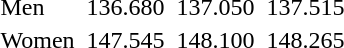<table>
<tr>
<td>Men<br></td>
<td></td>
<td>136.680</td>
<td></td>
<td>137.050</td>
<td></td>
<td>137.515</td>
</tr>
<tr>
<td>Women<br></td>
<td></td>
<td>147.545</td>
<td></td>
<td>148.100</td>
<td></td>
<td>148.265</td>
</tr>
</table>
